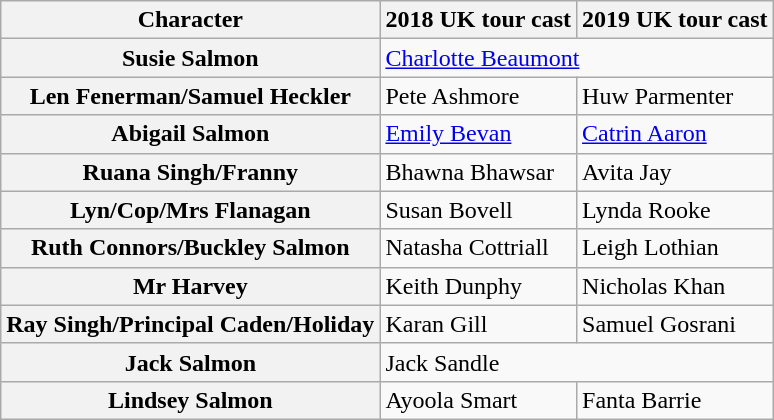<table class="wikitable">
<tr>
<th>Character</th>
<th>2018 UK tour cast</th>
<th>2019 UK tour cast</th>
</tr>
<tr>
<th>Susie Salmon</th>
<td colspan="2"><a href='#'>Charlotte Beaumont</a></td>
</tr>
<tr>
<th>Len Fenerman/Samuel Heckler</th>
<td>Pete Ashmore</td>
<td>Huw Parmenter</td>
</tr>
<tr>
<th>Abigail Salmon</th>
<td><a href='#'>Emily Bevan</a></td>
<td><a href='#'>Catrin Aaron</a></td>
</tr>
<tr>
<th>Ruana Singh/Franny</th>
<td>Bhawna Bhawsar</td>
<td>Avita Jay</td>
</tr>
<tr>
<th>Lyn/Cop/Mrs Flanagan</th>
<td>Susan Bovell</td>
<td>Lynda Rooke</td>
</tr>
<tr>
<th>Ruth Connors/Buckley Salmon</th>
<td>Natasha Cottriall</td>
<td>Leigh Lothian</td>
</tr>
<tr>
<th>Mr Harvey</th>
<td>Keith Dunphy</td>
<td>Nicholas Khan</td>
</tr>
<tr>
<th>Ray Singh/Principal Caden/Holiday</th>
<td>Karan Gill</td>
<td>Samuel Gosrani</td>
</tr>
<tr>
<th>Jack Salmon</th>
<td colspan="2">Jack Sandle</td>
</tr>
<tr>
<th>Lindsey Salmon</th>
<td>Ayoola Smart</td>
<td>Fanta Barrie</td>
</tr>
</table>
